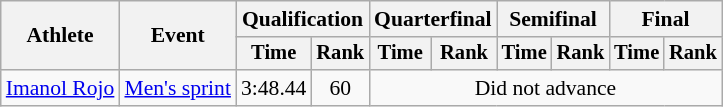<table class="wikitable" style="font-size:90%">
<tr>
<th rowspan="2">Athlete</th>
<th rowspan="2">Event</th>
<th colspan="2">Qualification</th>
<th colspan="2">Quarterfinal</th>
<th colspan="2">Semifinal</th>
<th colspan="2">Final</th>
</tr>
<tr style="font-size:95%">
<th>Time</th>
<th>Rank</th>
<th>Time</th>
<th>Rank</th>
<th>Time</th>
<th>Rank</th>
<th>Time</th>
<th>Rank</th>
</tr>
<tr align=center>
<td align=left><a href='#'>Imanol Rojo</a></td>
<td align=left><a href='#'>Men's sprint</a></td>
<td>3:48.44</td>
<td>60</td>
<td colspan=6>Did not advance</td>
</tr>
</table>
